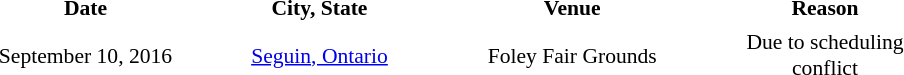<table cellpadding="2" style="border:0 solid darkgrey; font-size:90%;">
<tr>
<th style="width:150px;">Date</th>
<th style="width:150px;">City, State</th>
<th style="width:175px;">Venue</th>
<th style="width:150px;">Reason</th>
</tr>
<tr border="0">
<td style="text-align:center;">September 10, 2016</td>
<td style="text-align:center;"><a href='#'>Seguin, Ontario</a></td>
<td style="text-align:center;">Foley Fair Grounds</td>
<td style="text-align:center;">Due to scheduling conflict</td>
</tr>
<tr>
</tr>
</table>
